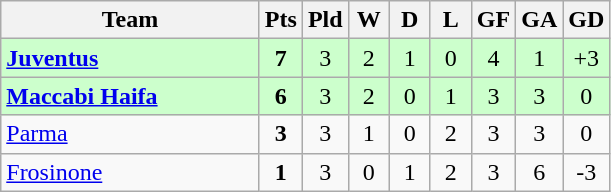<table class=wikitable style="text-align:center">
<tr>
<th width=165>Team</th>
<th width=20>Pts</th>
<th width=20>Pld</th>
<th width=20>W</th>
<th width=20>D</th>
<th width=20>L</th>
<th width=20>GF</th>
<th width=20>GA</th>
<th width=20>GD</th>
</tr>
<tr style="background:#ccffcc">
<td style="text-align:left"><strong> <a href='#'>Juventus</a></strong></td>
<td><strong>7</strong></td>
<td>3</td>
<td>2</td>
<td>1</td>
<td>0</td>
<td>4</td>
<td>1</td>
<td>+3</td>
</tr>
<tr style="background:#ccffcc">
<td style="text-align:left"><strong> <a href='#'>Maccabi Haifa</a></strong></td>
<td><strong>6</strong></td>
<td>3</td>
<td>2</td>
<td>0</td>
<td>1</td>
<td>3</td>
<td>3</td>
<td>0</td>
</tr>
<tr>
<td style="text-align:left"> <a href='#'>Parma</a></td>
<td><strong>3</strong></td>
<td>3</td>
<td>1</td>
<td>0</td>
<td>2</td>
<td>3</td>
<td>3</td>
<td>0</td>
</tr>
<tr>
<td style="text-align:left"> <a href='#'>Frosinone</a></td>
<td><strong>1</strong></td>
<td>3</td>
<td>0</td>
<td>1</td>
<td>2</td>
<td>3</td>
<td>6</td>
<td>-3</td>
</tr>
</table>
